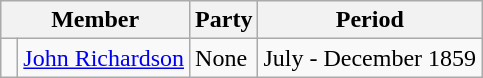<table class="wikitable">
<tr>
<th colspan="2">Member</th>
<th>Party</th>
<th>Period</th>
</tr>
<tr>
<td> </td>
<td><a href='#'>John Richardson</a></td>
<td>None</td>
<td>July - December 1859</td>
</tr>
</table>
